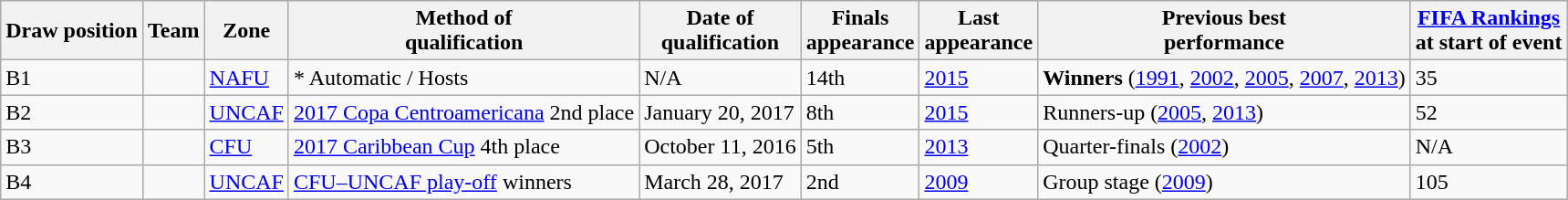<table class="wikitable sortable">
<tr>
<th>Draw position</th>
<th>Team</th>
<th>Zone</th>
<th>Method of<br>qualification</th>
<th>Date of<br>qualification</th>
<th>Finals<br>appearance</th>
<th>Last<br>appearance</th>
<th>Previous best<br>performance</th>
<th><a href='#'>FIFA Rankings</a><br>at start of event</th>
</tr>
<tr>
<td>B1</td>
<td style=white-space:nowrap></td>
<td><a href='#'>NAFU</a></td>
<td><span>*</span> Automatic / Hosts</td>
<td>N/A</td>
<td data-sort-value="14">14th</td>
<td><a href='#'>2015</a></td>
<td data-sort-value="7.5"><strong>Winners</strong> (<a href='#'>1991</a>, <a href='#'>2002</a>, <a href='#'>2005</a>, <a href='#'>2007</a>, <a href='#'>2013</a>)</td>
<td>35</td>
</tr>
<tr>
<td>B2</td>
<td Bstyle=white-space:nowrap></td>
<td><a href='#'>UNCAF</a></td>
<td><a href='#'>2017 Copa Centroamericana</a> 2nd place</td>
<td>January 20, 2017</td>
<td data-sort-value="8">8th</td>
<td><a href='#'>2015</a></td>
<td data-sort-value="6.2">Runners-up (<a href='#'>2005</a>, <a href='#'>2013</a>)</td>
<td>52</td>
</tr>
<tr>
<td>B3</td>
<td style=white-space:nowrap></td>
<td><a href='#'>CFU</a></td>
<td><a href='#'>2017 Caribbean Cup</a> 4th place</td>
<td>October 11, 2016</td>
<td data-sort-value="5">5th</td>
<td><a href='#'>2013</a></td>
<td data-sort-value="3.1">Quarter-finals (<a href='#'>2002</a>)</td>
<td data-sort-value="999">N/A</td>
</tr>
<tr>
<td>B4</td>
<td style=white-space:nowrap></td>
<td><a href='#'>UNCAF</a></td>
<td><a href='#'>CFU–UNCAF play-off</a> winners</td>
<td>March 28, 2017</td>
<td data-sort-value="2">2nd</td>
<td><a href='#'>2009</a></td>
<td data-sort-value="2.1">Group stage (<a href='#'>2009</a>)</td>
<td>105</td>
</tr>
</table>
